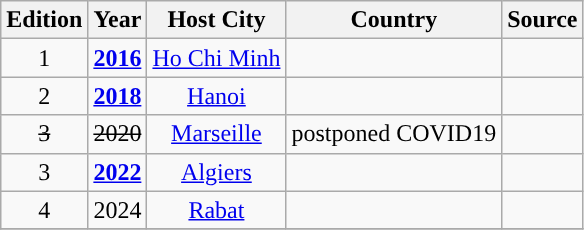<table class="wikitable" style="text-align:center">
<tr>
<th>Edition</th>
<th>Year</th>
<th>Host City</th>
<th>Country</th>
<th>Source</th>
</tr>
<tr>
<td>1</td>
<td><strong><a href='#'>2016</a></strong></td>
<td><a href='#'>Ho Chi Minh</a></td>
<td align="left"></td>
<td></td>
</tr>
<tr>
<td>2</td>
<td><strong><a href='#'>2018</a></strong></td>
<td><a href='#'>Hanoi</a></td>
<td align="left"></td>
<td></td>
</tr>
<tr>
<td><s>3</s></td>
<td><s>2020</s></td>
<td><a href='#'>Marseille</a></td>
<td>postponed COVID19</td>
<td></td>
</tr>
<tr>
<td>3</td>
<td><strong><a href='#'>2022</a></strong></td>
<td><a href='#'>Algiers</a></td>
<td align="left"></td>
<td></td>
</tr>
<tr>
<td>4</td>
<td>2024</td>
<td><a href='#'>Rabat</a></td>
<td align="left"></td>
<td></td>
</tr>
<tr>
</tr>
</table>
